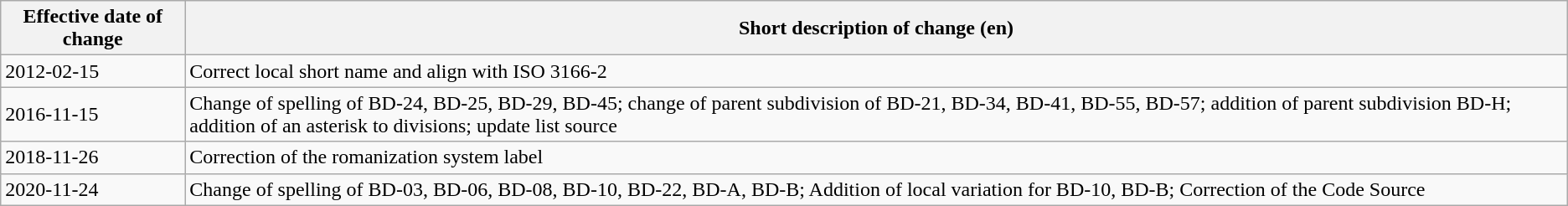<table class="wikitable">
<tr>
<th>Effective date of change</th>
<th>Short description of change (en)</th>
</tr>
<tr>
<td>2012-02-15</td>
<td>Correct local short name and align with ISO 3166-2</td>
</tr>
<tr>
<td>2016-11-15</td>
<td>Change of spelling of BD-24, BD-25, BD-29, BD-45; change of parent subdivision of BD-21, BD-34, BD-41, BD-55, BD-57; addition of parent subdivision BD-H; addition of an asterisk to divisions; update list source</td>
</tr>
<tr>
<td>2018-11-26</td>
<td>Correction of the romanization system label</td>
</tr>
<tr>
<td>2020-11-24</td>
<td>Change of spelling of BD-03, BD-06, BD-08, BD-10, BD-22, BD-A, BD-B; Addition of local variation for BD-10, BD-B; Correction of the Code Source</td>
</tr>
</table>
